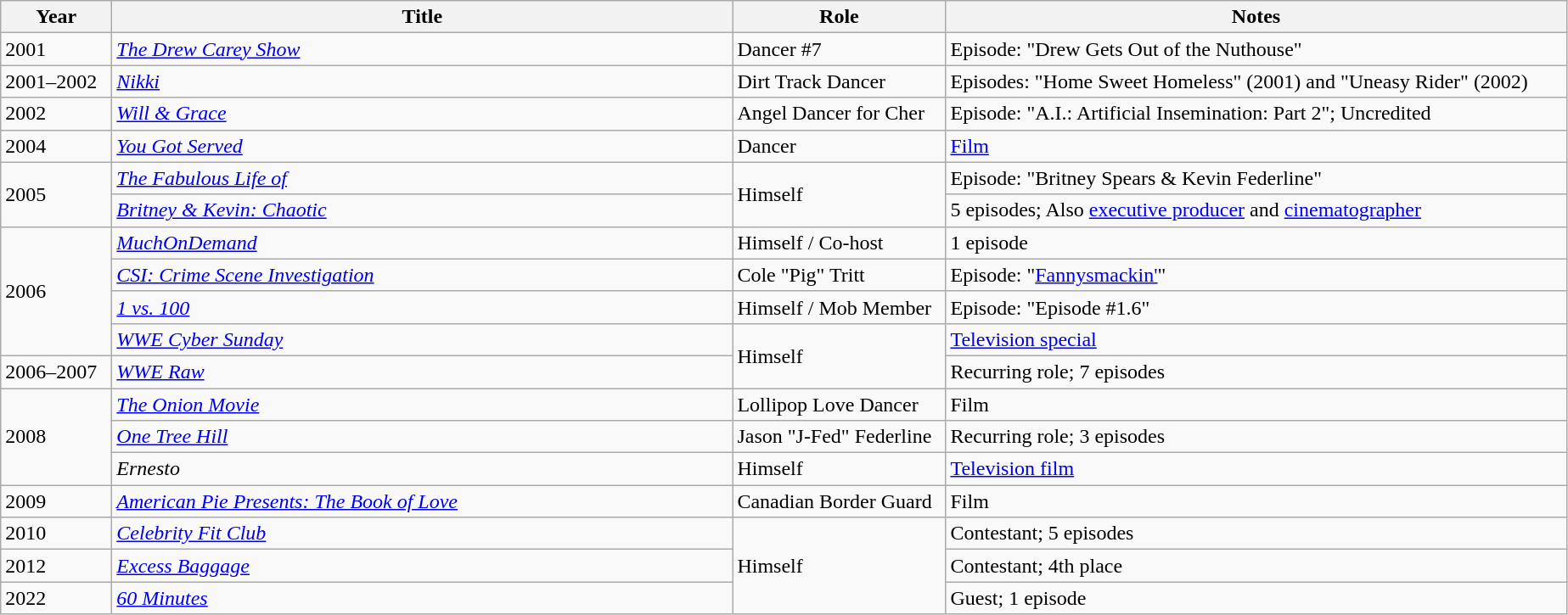<table class="wikitable">
<tr>
<th scope="col" style="width:5em";>Year</th>
<th scope="col" style="width:30em;">Title</th>
<th scope="col" style="width:10em;">Role</th>
<th scope="col" style="width:30em">Notes</th>
</tr>
<tr>
<td>2001</td>
<td><em><a href='#'>The Drew Carey Show</a></em></td>
<td>Dancer #7</td>
<td>Episode: "Drew Gets Out of the Nuthouse"</td>
</tr>
<tr>
<td>2001–2002</td>
<td><em><a href='#'>Nikki</a></em></td>
<td>Dirt Track Dancer</td>
<td>Episodes: "Home Sweet Homeless" (2001) and "Uneasy Rider" (2002)</td>
</tr>
<tr>
<td>2002</td>
<td><em><a href='#'>Will & Grace</a></em></td>
<td>Angel Dancer for Cher</td>
<td>Episode: "A.I.: Artificial Insemination: Part 2"; Uncredited</td>
</tr>
<tr>
<td>2004</td>
<td><em><a href='#'>You Got Served</a></em></td>
<td>Dancer</td>
<td><a href='#'>Film</a></td>
</tr>
<tr>
<td rowspan="2">2005</td>
<td><em><a href='#'>The Fabulous Life of</a></em></td>
<td rowspan="2">Himself</td>
<td>Episode: "Britney Spears & Kevin Federline"</td>
</tr>
<tr>
<td><em><a href='#'>Britney & Kevin: Chaotic</a></em></td>
<td>5 episodes; Also <a href='#'>executive producer</a> and <a href='#'>cinematographer</a></td>
</tr>
<tr>
<td rowspan="4">2006</td>
<td><em><a href='#'>MuchOnDemand</a></em></td>
<td>Himself / Co-host</td>
<td>1 episode</td>
</tr>
<tr>
<td><em><a href='#'>CSI: Crime Scene Investigation</a></em></td>
<td>Cole "Pig" Tritt</td>
<td>Episode: "<a href='#'>Fannysmackin'</a>"</td>
</tr>
<tr>
<td><em><a href='#'>1 vs. 100</a></em></td>
<td>Himself / Mob Member</td>
<td>Episode: "Episode #1.6"</td>
</tr>
<tr>
<td><em><a href='#'>WWE Cyber Sunday</a></em></td>
<td rowspan="2">Himself</td>
<td><a href='#'>Television special</a></td>
</tr>
<tr>
<td>2006–2007</td>
<td><em><a href='#'>WWE Raw</a></em></td>
<td>Recurring role; 7 episodes</td>
</tr>
<tr>
<td rowspan="3">2008</td>
<td><em><a href='#'>The Onion Movie</a></em></td>
<td>Lollipop Love Dancer</td>
<td>Film</td>
</tr>
<tr>
<td><em><a href='#'>One Tree Hill</a></em></td>
<td>Jason "J-Fed" Federline</td>
<td>Recurring role; 3 episodes</td>
</tr>
<tr>
<td><em>Ernesto</em></td>
<td>Himself</td>
<td><a href='#'>Television film</a></td>
</tr>
<tr>
<td>2009</td>
<td><em><a href='#'>American Pie Presents: The Book of Love</a></em></td>
<td>Canadian Border Guard</td>
<td>Film</td>
</tr>
<tr>
<td>2010</td>
<td><em><a href='#'>Celebrity Fit Club</a></em></td>
<td rowspan="3">Himself</td>
<td>Contestant; 5 episodes</td>
</tr>
<tr>
<td>2012</td>
<td><em><a href='#'>Excess Baggage</a></em></td>
<td>Contestant; 4th place</td>
</tr>
<tr>
<td>2022</td>
<td><em><a href='#'>60 Minutes</a></em></td>
<td>Guest; 1 episode</td>
</tr>
</table>
